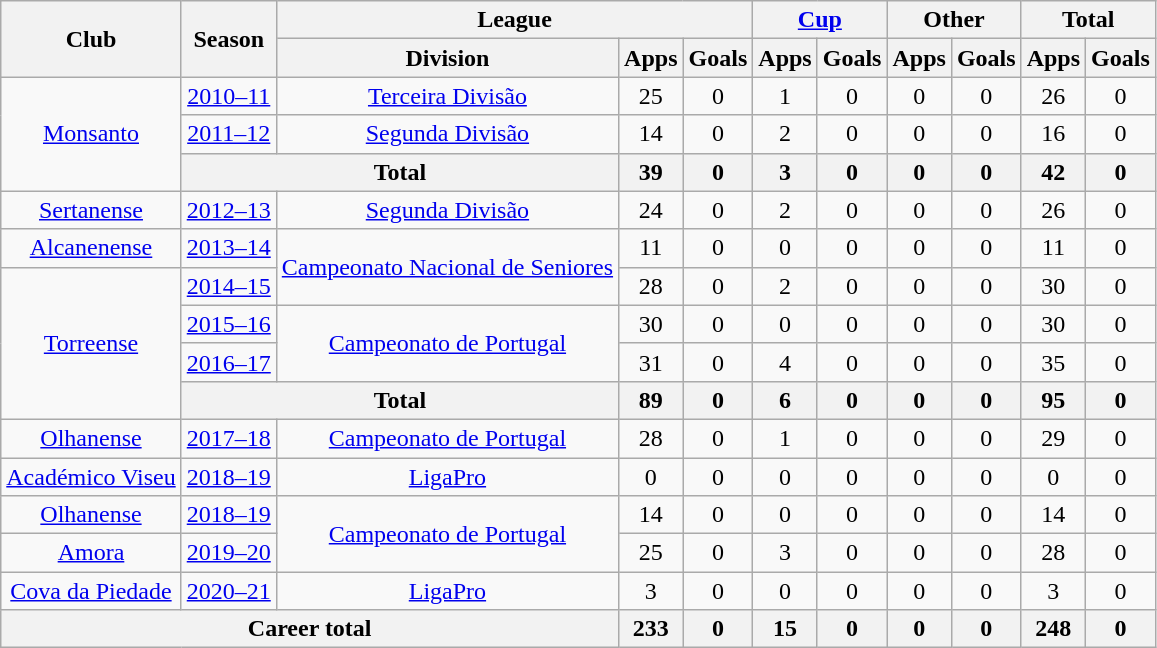<table class="wikitable" style="text-align: center">
<tr>
<th rowspan="2">Club</th>
<th rowspan="2">Season</th>
<th colspan="3">League</th>
<th colspan="2"><a href='#'>Cup</a></th>
<th colspan="2">Other</th>
<th colspan="2">Total</th>
</tr>
<tr>
<th>Division</th>
<th>Apps</th>
<th>Goals</th>
<th>Apps</th>
<th>Goals</th>
<th>Apps</th>
<th>Goals</th>
<th>Apps</th>
<th>Goals</th>
</tr>
<tr>
<td rowspan="3"><a href='#'>Monsanto</a></td>
<td><a href='#'>2010–11</a></td>
<td><a href='#'>Terceira Divisão</a></td>
<td>25</td>
<td>0</td>
<td>1</td>
<td>0</td>
<td>0</td>
<td>0</td>
<td>26</td>
<td>0</td>
</tr>
<tr>
<td><a href='#'>2011–12</a></td>
<td><a href='#'>Segunda Divisão</a></td>
<td>14</td>
<td>0</td>
<td>2</td>
<td>0</td>
<td>0</td>
<td>0</td>
<td>16</td>
<td>0</td>
</tr>
<tr>
<th colspan="2"><strong>Total</strong></th>
<th>39</th>
<th>0</th>
<th>3</th>
<th>0</th>
<th>0</th>
<th>0</th>
<th>42</th>
<th>0</th>
</tr>
<tr>
<td><a href='#'>Sertanense</a></td>
<td><a href='#'>2012–13</a></td>
<td><a href='#'>Segunda Divisão</a></td>
<td>24</td>
<td>0</td>
<td>2</td>
<td>0</td>
<td>0</td>
<td>0</td>
<td>26</td>
<td>0</td>
</tr>
<tr>
<td><a href='#'>Alcanenense</a></td>
<td><a href='#'>2013–14</a></td>
<td rowspan="2"><a href='#'>Campeonato Nacional de Seniores</a></td>
<td>11</td>
<td>0</td>
<td>0</td>
<td>0</td>
<td>0</td>
<td>0</td>
<td>11</td>
<td>0</td>
</tr>
<tr>
<td rowspan="4"><a href='#'>Torreense</a></td>
<td><a href='#'>2014–15</a></td>
<td>28</td>
<td>0</td>
<td>2</td>
<td>0</td>
<td>0</td>
<td>0</td>
<td>30</td>
<td>0</td>
</tr>
<tr>
<td><a href='#'>2015–16</a></td>
<td rowspan="2"><a href='#'>Campeonato de Portugal</a></td>
<td>30</td>
<td>0</td>
<td>0</td>
<td>0</td>
<td>0</td>
<td>0</td>
<td>30</td>
<td>0</td>
</tr>
<tr>
<td><a href='#'>2016–17</a></td>
<td>31</td>
<td>0</td>
<td>4</td>
<td>0</td>
<td>0</td>
<td>0</td>
<td>35</td>
<td>0</td>
</tr>
<tr>
<th colspan="2"><strong>Total</strong></th>
<th>89</th>
<th>0</th>
<th>6</th>
<th>0</th>
<th>0</th>
<th>0</th>
<th>95</th>
<th>0</th>
</tr>
<tr>
<td><a href='#'>Olhanense</a></td>
<td><a href='#'>2017–18</a></td>
<td><a href='#'>Campeonato de Portugal</a></td>
<td>28</td>
<td>0</td>
<td>1</td>
<td>0</td>
<td>0</td>
<td>0</td>
<td>29</td>
<td>0</td>
</tr>
<tr>
<td><a href='#'>Académico Viseu</a></td>
<td><a href='#'>2018–19</a></td>
<td><a href='#'>LigaPro</a></td>
<td>0</td>
<td>0</td>
<td>0</td>
<td>0</td>
<td>0</td>
<td>0</td>
<td>0</td>
<td>0</td>
</tr>
<tr>
<td><a href='#'>Olhanense</a></td>
<td><a href='#'>2018–19</a></td>
<td rowspan="2"><a href='#'>Campeonato de Portugal</a></td>
<td>14</td>
<td>0</td>
<td>0</td>
<td>0</td>
<td>0</td>
<td>0</td>
<td>14</td>
<td>0</td>
</tr>
<tr>
<td><a href='#'>Amora</a></td>
<td><a href='#'>2019–20</a></td>
<td>25</td>
<td>0</td>
<td>3</td>
<td>0</td>
<td>0</td>
<td>0</td>
<td>28</td>
<td>0</td>
</tr>
<tr>
<td><a href='#'>Cova da Piedade</a></td>
<td><a href='#'>2020–21</a></td>
<td><a href='#'>LigaPro</a></td>
<td>3</td>
<td>0</td>
<td>0</td>
<td>0</td>
<td>0</td>
<td>0</td>
<td>3</td>
<td>0</td>
</tr>
<tr>
<th colspan="3"><strong>Career total</strong></th>
<th>233</th>
<th>0</th>
<th>15</th>
<th>0</th>
<th>0</th>
<th>0</th>
<th>248</th>
<th>0</th>
</tr>
</table>
